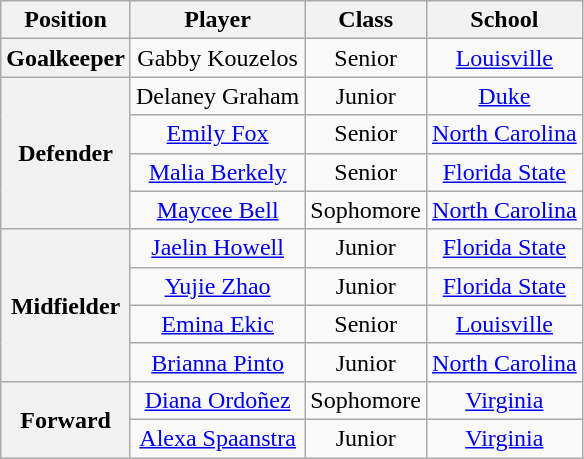<table class="wikitable" style="text-align:center">
<tr>
<th>Position</th>
<th>Player</th>
<th>Class</th>
<th>School</th>
</tr>
<tr>
<th>Goalkeeper</th>
<td>Gabby Kouzelos</td>
<td>Senior</td>
<td><a href='#'>Louisville</a></td>
</tr>
<tr>
<th rowspan=4>Defender</th>
<td>Delaney Graham</td>
<td>Junior</td>
<td><a href='#'>Duke</a></td>
</tr>
<tr>
<td><a href='#'>Emily Fox</a></td>
<td>Senior</td>
<td><a href='#'>North Carolina</a></td>
</tr>
<tr>
<td><a href='#'>Malia Berkely</a></td>
<td>Senior</td>
<td><a href='#'>Florida State</a></td>
</tr>
<tr>
<td><a href='#'>Maycee Bell</a></td>
<td>Sophomore</td>
<td><a href='#'>North Carolina</a></td>
</tr>
<tr>
<th rowspan=4>Midfielder</th>
<td><a href='#'>Jaelin Howell</a></td>
<td>Junior</td>
<td><a href='#'>Florida State</a></td>
</tr>
<tr>
<td><a href='#'>Yujie Zhao</a></td>
<td>Junior</td>
<td><a href='#'>Florida State</a></td>
</tr>
<tr>
<td><a href='#'>Emina Ekic</a></td>
<td>Senior</td>
<td><a href='#'>Louisville</a></td>
</tr>
<tr>
<td><a href='#'>Brianna Pinto</a></td>
<td>Junior</td>
<td><a href='#'>North Carolina</a></td>
</tr>
<tr>
<th rowspan=2>Forward</th>
<td><a href='#'>Diana Ordoñez</a></td>
<td>Sophomore</td>
<td><a href='#'>Virginia</a></td>
</tr>
<tr>
<td><a href='#'>Alexa Spaanstra</a></td>
<td>Junior</td>
<td><a href='#'>Virginia</a></td>
</tr>
</table>
